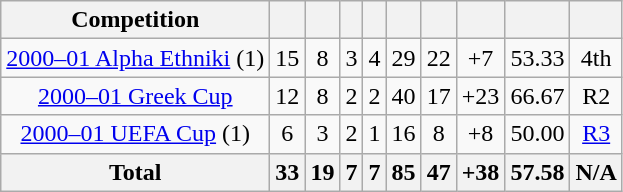<table class="wikitable" style="text-align:center">
<tr>
<th>Competition</th>
<th></th>
<th></th>
<th></th>
<th></th>
<th></th>
<th></th>
<th></th>
<th></th>
<th></th>
</tr>
<tr>
<td><a href='#'>2000–01 Alpha Ethniki</a> (1)</td>
<td>15</td>
<td>8</td>
<td>3</td>
<td>4</td>
<td>29</td>
<td>22</td>
<td>+7</td>
<td>53.33</td>
<td>4th</td>
</tr>
<tr>
<td><a href='#'>2000–01 Greek Cup</a></td>
<td>12</td>
<td>8</td>
<td>2</td>
<td>2</td>
<td>40</td>
<td>17</td>
<td>+23</td>
<td>66.67</td>
<td>R2</td>
</tr>
<tr>
<td><a href='#'>2000–01 UEFA Cup</a> (1)</td>
<td>6</td>
<td>3</td>
<td>2</td>
<td>1</td>
<td>16</td>
<td>8</td>
<td>+8</td>
<td>50.00</td>
<td><a href='#'>R3</a></td>
</tr>
<tr>
<th>Total</th>
<th>33</th>
<th>19</th>
<th>7</th>
<th>7</th>
<th>85</th>
<th>47</th>
<th>+38</th>
<th>57.58</th>
<th>N/A</th>
</tr>
</table>
